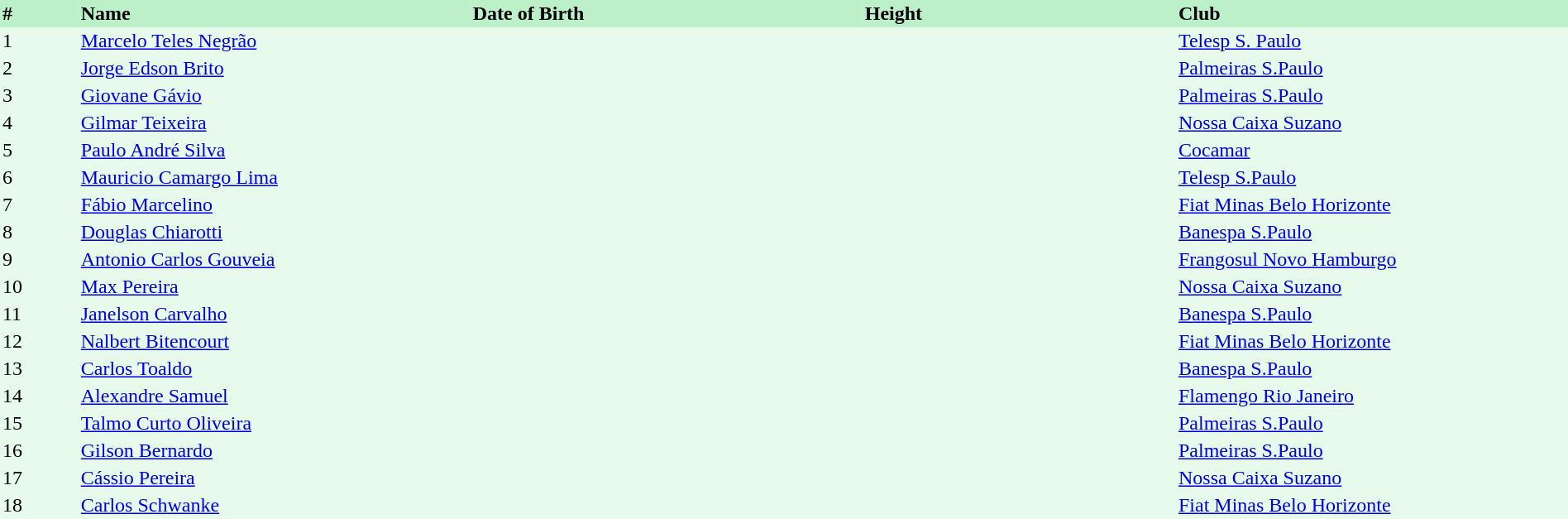<table border=0 cellpadding=2 cellspacing=0  |- bgcolor=#E7FAEC style=text-align:left; font-size:90%; width=100%>
<tr style="background:#bbf0c9;">
<th width=5%>#</th>
<th style="width:25%; text-align:left;">Name</th>
<th width=25%>Date of Birth</th>
<th width=20%>Height</th>
<th width=25%>Club</th>
</tr>
<tr>
<td>1</td>
<td><a href='#'>Marcelo Teles Negrão</a></td>
<td></td>
<td></td>
<td><a href='#'>Telesp S. Paulo</a></td>
</tr>
<tr>
<td>2</td>
<td><a href='#'>Jorge Edson Brito</a></td>
<td></td>
<td></td>
<td><a href='#'>Palmeiras S.Paulo</a></td>
</tr>
<tr>
<td>3</td>
<td><a href='#'>Giovane Gávio</a></td>
<td></td>
<td></td>
<td><a href='#'>Palmeiras S.Paulo</a></td>
</tr>
<tr>
<td>4</td>
<td><a href='#'>Gilmar Teixeira</a></td>
<td></td>
<td></td>
<td><a href='#'>Nossa Caixa Suzano</a></td>
</tr>
<tr>
<td>5</td>
<td><a href='#'>Paulo André Silva</a></td>
<td></td>
<td></td>
<td><a href='#'>Cocamar</a></td>
</tr>
<tr>
<td>6</td>
<td><a href='#'>Mauricio Camargo Lima</a></td>
<td></td>
<td></td>
<td><a href='#'>Telesp S.Paulo</a></td>
</tr>
<tr>
<td>7</td>
<td><a href='#'>Fábio Marcelino</a></td>
<td></td>
<td></td>
<td><a href='#'>Fiat Minas Belo Horizonte</a></td>
</tr>
<tr>
<td>8</td>
<td><a href='#'>Douglas Chiarotti</a></td>
<td></td>
<td></td>
<td><a href='#'>Banespa S.Paulo</a></td>
</tr>
<tr>
<td>9</td>
<td><a href='#'>Antonio Carlos Gouveia</a></td>
<td></td>
<td></td>
<td><a href='#'>Frangosul Novo Hamburgo</a></td>
</tr>
<tr>
<td>10</td>
<td><a href='#'>Max Pereira</a></td>
<td></td>
<td></td>
<td><a href='#'>Nossa Caixa Suzano</a></td>
</tr>
<tr>
<td>11</td>
<td><a href='#'>Janelson Carvalho</a></td>
<td></td>
<td></td>
<td><a href='#'>Banespa S.Paulo</a></td>
</tr>
<tr>
<td>12</td>
<td><a href='#'>Nalbert Bitencourt</a></td>
<td></td>
<td></td>
<td><a href='#'>Fiat Minas Belo Horizonte</a></td>
</tr>
<tr>
<td>13</td>
<td><a href='#'>Carlos Toaldo</a></td>
<td></td>
<td></td>
<td><a href='#'>Banespa S.Paulo</a></td>
</tr>
<tr>
<td>14</td>
<td><a href='#'>Alexandre Samuel</a></td>
<td></td>
<td></td>
<td><a href='#'>Flamengo Rio Janeiro</a></td>
</tr>
<tr>
<td>15</td>
<td><a href='#'>Talmo Curto Oliveira</a></td>
<td></td>
<td></td>
<td><a href='#'>Palmeiras S.Paulo</a></td>
</tr>
<tr>
<td>16</td>
<td><a href='#'>Gilson Bernardo</a></td>
<td></td>
<td></td>
<td><a href='#'>Palmeiras S.Paulo</a></td>
</tr>
<tr>
<td>17</td>
<td><a href='#'>Cássio Pereira</a></td>
<td></td>
<td></td>
<td><a href='#'>Nossa Caixa Suzano</a></td>
</tr>
<tr>
<td>18</td>
<td><a href='#'>Carlos Schwanke</a></td>
<td></td>
<td></td>
<td><a href='#'>Fiat Minas Belo Horizonte</a></td>
</tr>
</table>
